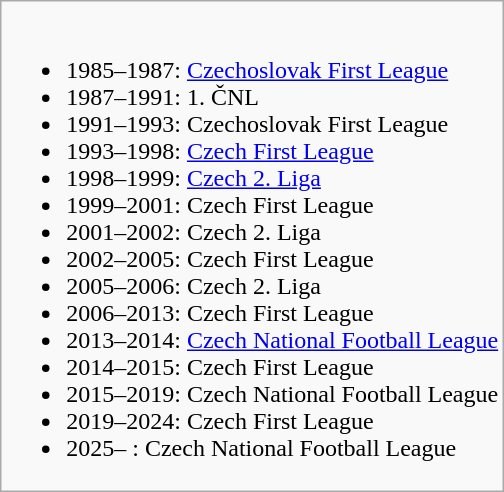<table class="wikitable">
<tr style="vertical-align: top;">
<td><br><ul><li>1985–1987: <a href='#'>Czechoslovak First League</a></li><li>1987–1991: 1. ČNL</li><li>1991–1993: Czechoslovak First League</li><li>1993–1998: <a href='#'>Czech First League</a></li><li>1998–1999: <a href='#'>Czech 2. Liga</a></li><li>1999–2001: Czech First League</li><li>2001–2002: Czech 2. Liga</li><li>2002–2005: Czech First League</li><li>2005–2006: Czech 2. Liga</li><li>2006–2013: Czech First League</li><li>2013–2014: <a href='#'>Czech National Football League</a></li><li>2014–2015: Czech First League</li><li>2015–2019: Czech National Football League</li><li>2019–2024: Czech First League</li><li>2025–    : Czech National Football League</li></ul></td>
</tr>
</table>
